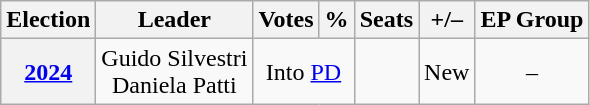<table class="wikitable" style="text-align:center">
<tr>
<th>Election</th>
<th>Leader</th>
<th>Votes</th>
<th>%</th>
<th>Seats</th>
<th>+/–</th>
<th>EP Group</th>
</tr>
<tr>
<th><a href='#'>2024</a></th>
<td>Guido Silvestri<br>Daniela Patti</td>
<td colspan=2>Into <a href='#'>PD</a></td>
<td></td>
<td>New</td>
<td>–</td>
</tr>
</table>
